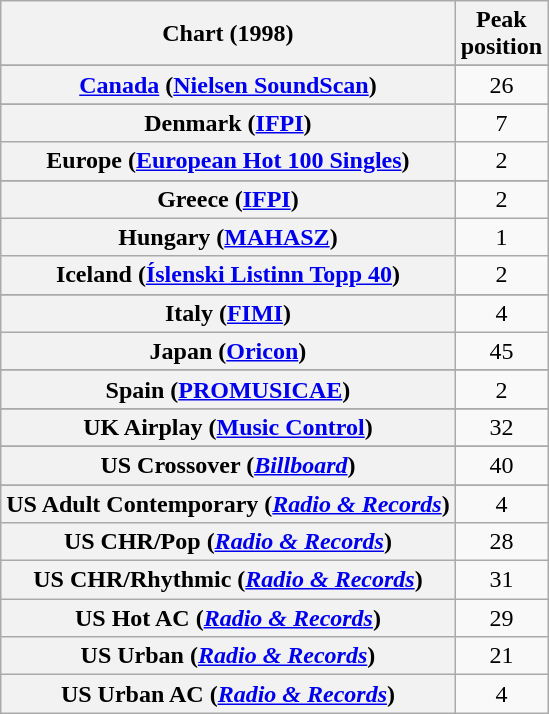<table class="wikitable sortable plainrowheaders" style="text-align:center;">
<tr>
<th>Chart (1998)</th>
<th>Peak<br>position</th>
</tr>
<tr>
</tr>
<tr>
</tr>
<tr>
</tr>
<tr>
</tr>
<tr>
<th scope="row"><a href='#'>Canada</a> (<a href='#'>Nielsen SoundScan</a>)</th>
<td style="text-align:center;">26</td>
</tr>
<tr>
</tr>
<tr>
</tr>
<tr>
<th scope="row">Denmark (<a href='#'>IFPI</a>)</th>
<td style="text-align:center;">7</td>
</tr>
<tr>
<th scope="row">Europe (<a href='#'>European Hot 100 Singles</a>)</th>
<td style="text-align:center;">2</td>
</tr>
<tr>
</tr>
<tr>
</tr>
<tr>
</tr>
<tr>
<th scope="row">Greece (<a href='#'>IFPI</a>)</th>
<td style="text-align:center;">2</td>
</tr>
<tr>
<th scope="row">Hungary (<a href='#'>MAHASZ</a>)</th>
<td style="text-align:center;">1</td>
</tr>
<tr>
<th scope="row">Iceland (<a href='#'>Íslenski Listinn Topp 40</a>)</th>
<td style="text-align:center;">2</td>
</tr>
<tr>
</tr>
<tr>
<th scope="row">Italy (<a href='#'>FIMI</a>)</th>
<td style="text-align:center;">4</td>
</tr>
<tr>
<th scope="row">Japan (<a href='#'>Oricon</a>)</th>
<td style="text-align:center;">45</td>
</tr>
<tr>
</tr>
<tr>
</tr>
<tr>
</tr>
<tr>
</tr>
<tr>
</tr>
<tr>
<th scope="row">Spain (<a href='#'>PROMUSICAE</a>)</th>
<td style="text-align:center;">2</td>
</tr>
<tr>
</tr>
<tr>
</tr>
<tr>
</tr>
<tr>
<th scope="row">UK Airplay (<a href='#'>Music Control</a>)</th>
<td>32</td>
</tr>
<tr>
</tr>
<tr>
</tr>
<tr>
</tr>
<tr>
<th scope="row">US Crossover (<em><a href='#'>Billboard</a></em>)</th>
<td>40</td>
</tr>
<tr>
</tr>
<tr>
</tr>
<tr>
</tr>
<tr>
<th scope="row">US Adult Contemporary (<em><a href='#'>Radio & Records</a></em>)</th>
<td style="text-align:center;">4</td>
</tr>
<tr>
<th scope="row">US CHR/Pop (<em><a href='#'>Radio & Records</a></em>)</th>
<td style="text-align:center;">28</td>
</tr>
<tr>
<th scope="row">US CHR/Rhythmic (<em><a href='#'>Radio & Records</a></em>)</th>
<td style="text-align:center;">31</td>
</tr>
<tr>
<th scope="row">US Hot AC (<em><a href='#'>Radio & Records</a></em>)</th>
<td style="text-align:center;">29</td>
</tr>
<tr>
<th scope="row">US Urban (<em><a href='#'>Radio & Records</a></em>)</th>
<td style="text-align:center;">21</td>
</tr>
<tr>
<th scope="row">US Urban AC (<em><a href='#'>Radio & Records</a></em>)</th>
<td style="text-align:center;">4</td>
</tr>
</table>
